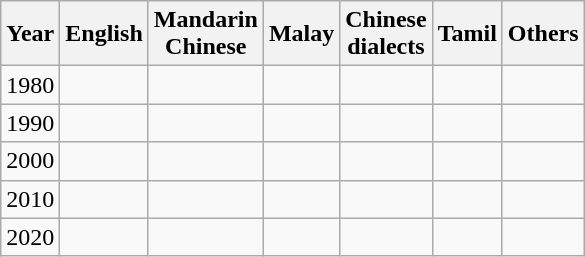<table class="wikitable">
<tr>
<th>Year</th>
<th>English</th>
<th>Mandarin<br>Chinese</th>
<th>Malay</th>
<th>Chinese<br>dialects</th>
<th>Tamil</th>
<th>Others</th>
</tr>
<tr>
<td>1980</td>
<td></td>
<td></td>
<td></td>
<td></td>
<td></td>
<td></td>
</tr>
<tr>
<td>1990</td>
<td></td>
<td></td>
<td></td>
<td></td>
<td></td>
<td></td>
</tr>
<tr>
<td>2000</td>
<td></td>
<td></td>
<td></td>
<td></td>
<td></td>
<td></td>
</tr>
<tr>
<td>2010</td>
<td></td>
<td></td>
<td></td>
<td></td>
<td></td>
<td></td>
</tr>
<tr>
<td>2020</td>
<td></td>
<td></td>
<td></td>
<td></td>
<td></td>
<td></td>
</tr>
</table>
